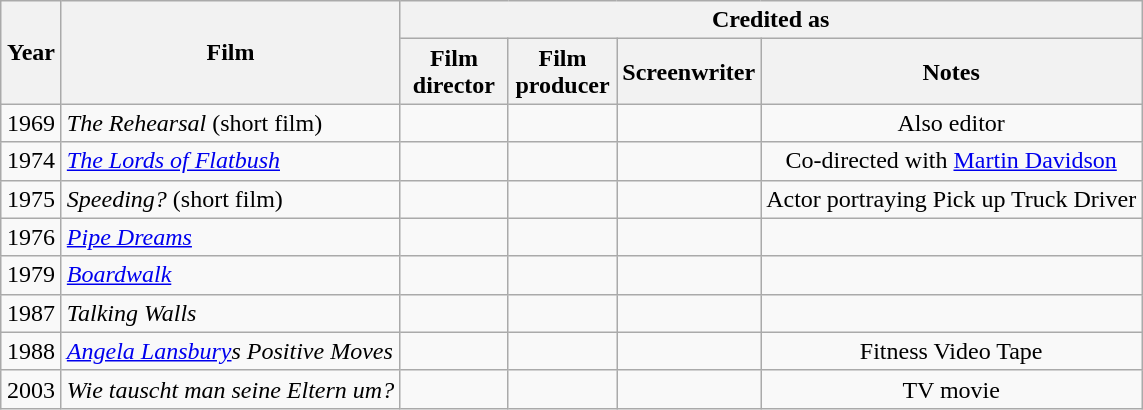<table class="wikitable">
<tr>
<th rowspan="2" style="width:33px;">Year</th>
<th rowspan="2">Film</th>
<th colspan="4">Credited as</th>
</tr>
<tr>
<th width=65>Film director</th>
<th width=65>Film producer</th>
<th width=65>Screenwriter</th>
<th>Notes</th>
</tr>
<tr style="text-align:center;">
<td>1969</td>
<td style="text-align:left;"><em>The Rehearsal</em> (short film)</td>
<td></td>
<td></td>
<td></td>
<td>Also editor</td>
</tr>
<tr style="text-align:center;">
<td>1974</td>
<td style="text-align:left;"><em><a href='#'>The Lords of Flatbush</a></em></td>
<td></td>
<td></td>
<td></td>
<td>Co-directed with <a href='#'>Martin Davidson</a></td>
</tr>
<tr style="text-align:center;">
<td>1975</td>
<td style="text-align:left;"><em>Speeding?</em> (short film)</td>
<td></td>
<td></td>
<td></td>
<td>Actor portraying Pick up Truck Driver</td>
</tr>
<tr style="text-align:center;">
<td>1976</td>
<td style="text-align:left;"><em><a href='#'>Pipe Dreams</a></em></td>
<td></td>
<td></td>
<td></td>
<td></td>
</tr>
<tr style="text-align:center;">
<td>1979</td>
<td style="text-align:left;"><em><a href='#'>Boardwalk</a></em></td>
<td></td>
<td></td>
<td></td>
<td></td>
</tr>
<tr style="text-align:center;">
<td>1987</td>
<td style="text-align:left;"><em>Talking Walls</em></td>
<td></td>
<td></td>
<td></td>
<td></td>
</tr>
<tr style="text-align:center;">
<td>1988</td>
<td style="text-align:left;"><em><a href='#'>Angela Lansbury</a>s Positive Moves</em></td>
<td></td>
<td></td>
<td></td>
<td>Fitness  Video Tape</td>
</tr>
<tr style="text-align:center;">
<td>2003</td>
<td style="text-align:left;"><em>Wie tauscht man seine Eltern um?</em></td>
<td></td>
<td></td>
<td></td>
<td>TV movie</td>
</tr>
</table>
